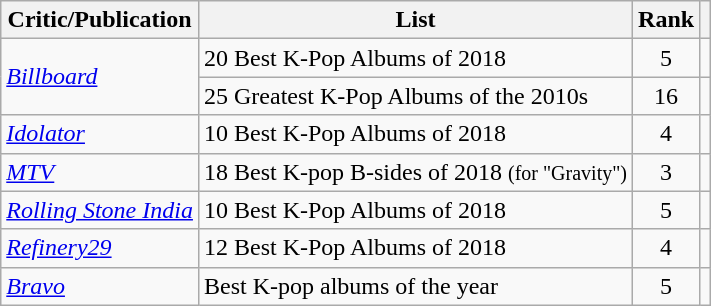<table class="sortable wikitable">
<tr>
<th>Critic/Publication</th>
<th>List</th>
<th>Rank</th>
<th class="unsortable"></th>
</tr>
<tr>
<td rowspan="2"><em><a href='#'>Billboard</a></em></td>
<td>20 Best K-Pop Albums of 2018</td>
<td align="center">5</td>
<td align="center"></td>
</tr>
<tr>
<td>25 Greatest K-Pop Albums of the 2010s</td>
<td align="center">16</td>
<td align="center"></td>
</tr>
<tr>
<td><em><a href='#'>Idolator</a></em></td>
<td>10 Best K-Pop Albums of 2018</td>
<td align="center">4</td>
<td align="center"></td>
</tr>
<tr>
<td><em><a href='#'>MTV</a></em></td>
<td>18 Best K-pop B-sides of 2018 <small>(for "Gravity")</small></td>
<td align="center">3</td>
<td align="center"></td>
</tr>
<tr>
<td><em><a href='#'>Rolling Stone India</a></em></td>
<td>10 Best K-Pop Albums of 2018</td>
<td align="center">5</td>
<td align="center"></td>
</tr>
<tr>
<td><em><a href='#'>Refinery29</a></em></td>
<td>12 Best K-Pop Albums of 2018</td>
<td align="center">4</td>
<td align="center"></td>
</tr>
<tr>
<td><em><a href='#'>Bravo</a></em></td>
<td>Best K-pop albums of the year</td>
<td align="center">5</td>
<td align="center"></td>
</tr>
</table>
